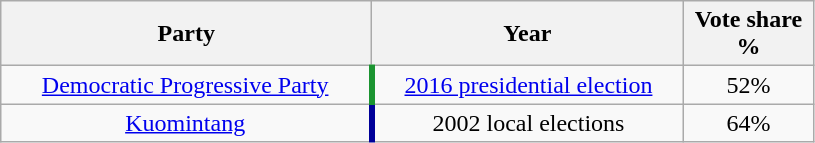<table class="wikitable" style="text-align:center">
<tr>
<th width=240>Party</th>
<th width=200>Year</th>
<th width=80>Vote share %</th>
</tr>
<tr>
<td align=center style="border-right:4px solid #1B9431;" align="center"><a href='#'>Democratic Progressive Party</a></td>
<td><a href='#'>2016 presidential election</a></td>
<td>52%</td>
</tr>
<tr>
<td align=center style="border-right:4px solid #000099;" align="center"><a href='#'>Kuomintang</a></td>
<td>2002 local elections</td>
<td>64%</td>
</tr>
</table>
